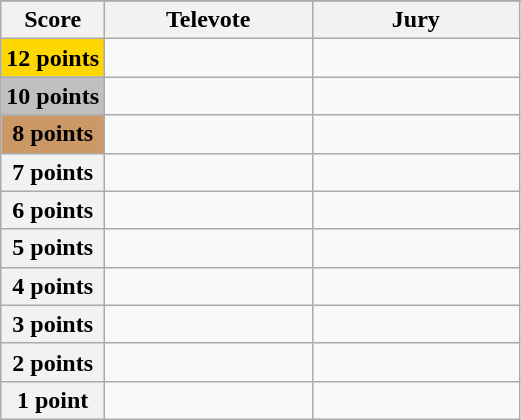<table class="wikitable">
<tr>
</tr>
<tr>
<th scope="col" width="20%">Score</th>
<th scope="col" width="40%">Televote</th>
<th scope="col" width="40%">Jury</th>
</tr>
<tr>
<th scope="row" style="background:gold">12 points</th>
<td></td>
<td></td>
</tr>
<tr>
<th scope="row" style="background:silver">10 points</th>
<td></td>
<td></td>
</tr>
<tr>
<th scope="row" style="background:#CC9966">8 points</th>
<td></td>
<td></td>
</tr>
<tr>
<th scope="row">7 points</th>
<td></td>
<td></td>
</tr>
<tr>
<th scope="row">6 points</th>
<td></td>
<td></td>
</tr>
<tr>
<th scope="row">5 points</th>
<td></td>
<td></td>
</tr>
<tr>
<th scope="row">4 points</th>
<td></td>
<td></td>
</tr>
<tr>
<th scope="row">3 points</th>
<td></td>
<td></td>
</tr>
<tr>
<th scope="row">2 points</th>
<td></td>
<td></td>
</tr>
<tr>
<th scope="row">1 point</th>
<td></td>
<td></td>
</tr>
</table>
